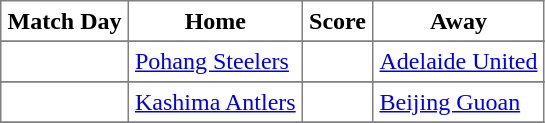<table class="toccolours" border="1" cellpadding="4" cellspacing="0" style="border-collapse: collapse; margin:0;">
<tr>
<th>Match Day</th>
<th>Home</th>
<th>Score</th>
<th>Away</th>
</tr>
<tr>
</tr>
<tr style=>
<td></td>
<td><a href='#'>Pohang Steelers</a> </td>
<td></td>
<td> <a href='#'>Adelaide United</a></td>
</tr>
<tr>
</tr>
<tr style=>
<td></td>
<td><a href='#'>Kashima Antlers</a> </td>
<td></td>
<td> <a href='#'>Beijing Guoan</a></td>
</tr>
<tr>
</tr>
</table>
